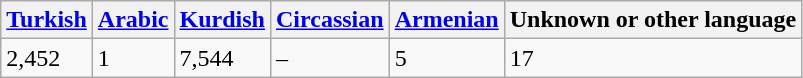<table class="wikitable">
<tr>
<th><a href='#'>Turkish</a></th>
<th><a href='#'>Arabic</a></th>
<th><a href='#'>Kurdish</a></th>
<th><a href='#'>Circassian</a></th>
<th><a href='#'>Armenian</a></th>
<th>Unknown or other language</th>
</tr>
<tr>
<td>2,452</td>
<td>1</td>
<td>7,544</td>
<td>–</td>
<td>5</td>
<td>17</td>
</tr>
</table>
